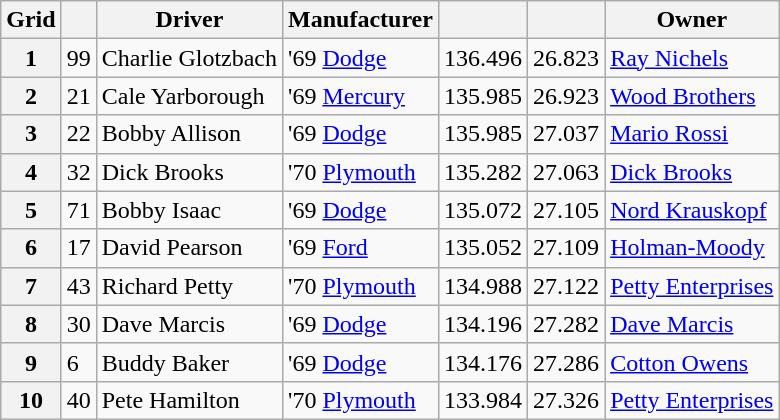<table class="wikitable">
<tr>
<th>Grid</th>
<th></th>
<th>Driver</th>
<th>Manufacturer</th>
<th></th>
<th></th>
<th>Owner</th>
</tr>
<tr>
<th>1</th>
<td>99</td>
<td>Charlie Glotzbach</td>
<td>'69 <a href='#'>Dodge</a></td>
<td>136.496</td>
<td>26.823</td>
<td><a href='#'>Ray Nichels</a></td>
</tr>
<tr>
<th>2</th>
<td>21</td>
<td>Cale Yarborough</td>
<td>'69 <a href='#'>Mercury</a></td>
<td>135.985</td>
<td>26.923</td>
<td><a href='#'>Wood Brothers</a></td>
</tr>
<tr>
<th>3</th>
<td>22</td>
<td>Bobby Allison</td>
<td>'69 <a href='#'>Dodge</a></td>
<td>135.985</td>
<td>27.037</td>
<td><a href='#'>Mario Rossi</a></td>
</tr>
<tr>
<th>4</th>
<td>32</td>
<td>Dick Brooks</td>
<td>'70 <a href='#'>Plymouth</a></td>
<td>135.282</td>
<td>27.063</td>
<td><a href='#'>Dick Brooks</a></td>
</tr>
<tr>
<th>5</th>
<td>71</td>
<td>Bobby Isaac</td>
<td>'69 <a href='#'>Dodge</a></td>
<td>135.072</td>
<td>27.105</td>
<td><a href='#'>Nord Krauskopf</a></td>
</tr>
<tr>
<th>6</th>
<td>17</td>
<td>David Pearson</td>
<td>'69 <a href='#'>Ford</a></td>
<td>135.052</td>
<td>27.109</td>
<td><a href='#'>Holman-Moody</a></td>
</tr>
<tr>
<th>7</th>
<td>43</td>
<td>Richard Petty</td>
<td>'70 <a href='#'>Plymouth</a></td>
<td>134.988</td>
<td>27.122</td>
<td><a href='#'>Petty Enterprises</a></td>
</tr>
<tr>
<th>8</th>
<td>30</td>
<td>Dave Marcis</td>
<td>'69 <a href='#'>Dodge</a></td>
<td>134.196</td>
<td>27.282</td>
<td><a href='#'>Dave Marcis</a></td>
</tr>
<tr>
<th>9</th>
<td>6</td>
<td>Buddy Baker</td>
<td>'69 <a href='#'>Dodge</a></td>
<td>134.176</td>
<td>27.286</td>
<td><a href='#'>Cotton Owens</a></td>
</tr>
<tr>
<th>10</th>
<td>40</td>
<td>Pete Hamilton</td>
<td>'70 <a href='#'>Plymouth</a></td>
<td>133.984</td>
<td>27.326</td>
<td><a href='#'>Petty Enterprises</a></td>
</tr>
</table>
